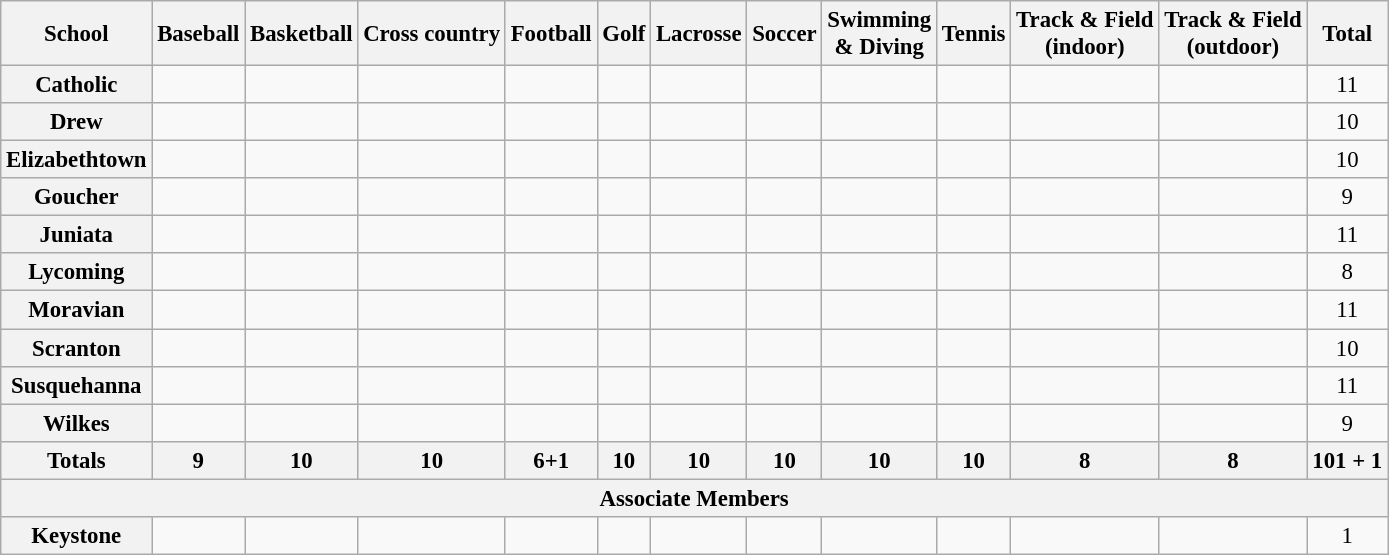<table class="wikitable" style="text-align:center; font-size:95%">
<tr>
<th>School</th>
<th>Baseball</th>
<th>Basketball</th>
<th>Cross country</th>
<th>Football</th>
<th>Golf</th>
<th>Lacrosse</th>
<th>Soccer</th>
<th>Swimming<br>& Diving</th>
<th>Tennis</th>
<th>Track & Field<br>(indoor)</th>
<th>Track & Field<br>(outdoor)</th>
<th>Total</th>
</tr>
<tr>
<th>Catholic</th>
<td></td>
<td></td>
<td></td>
<td></td>
<td></td>
<td></td>
<td></td>
<td></td>
<td></td>
<td></td>
<td></td>
<td>11</td>
</tr>
<tr>
<th>Drew</th>
<td></td>
<td></td>
<td></td>
<td></td>
<td></td>
<td></td>
<td></td>
<td></td>
<td></td>
<td></td>
<td></td>
<td>10</td>
</tr>
<tr>
<th>Elizabethtown</th>
<td></td>
<td></td>
<td></td>
<td></td>
<td></td>
<td></td>
<td></td>
<td></td>
<td></td>
<td></td>
<td></td>
<td>10</td>
</tr>
<tr>
<th>Goucher</th>
<td></td>
<td></td>
<td></td>
<td></td>
<td></td>
<td></td>
<td></td>
<td></td>
<td></td>
<td></td>
<td></td>
<td>9</td>
</tr>
<tr>
<th>Juniata</th>
<td></td>
<td></td>
<td></td>
<td></td>
<td></td>
<td></td>
<td></td>
<td></td>
<td></td>
<td></td>
<td></td>
<td>11</td>
</tr>
<tr>
<th>Lycoming</th>
<td></td>
<td></td>
<td></td>
<td></td>
<td></td>
<td></td>
<td></td>
<td></td>
<td></td>
<td></td>
<td></td>
<td>8</td>
</tr>
<tr>
<th>Moravian</th>
<td></td>
<td></td>
<td></td>
<td></td>
<td></td>
<td></td>
<td></td>
<td></td>
<td></td>
<td></td>
<td></td>
<td>11</td>
</tr>
<tr>
<th>Scranton</th>
<td></td>
<td></td>
<td></td>
<td></td>
<td></td>
<td></td>
<td></td>
<td></td>
<td></td>
<td></td>
<td></td>
<td>10</td>
</tr>
<tr>
<th>Susquehanna</th>
<td></td>
<td></td>
<td></td>
<td></td>
<td></td>
<td></td>
<td></td>
<td></td>
<td></td>
<td></td>
<td></td>
<td>11</td>
</tr>
<tr>
<th>Wilkes</th>
<td></td>
<td></td>
<td></td>
<td></td>
<td></td>
<td></td>
<td></td>
<td></td>
<td></td>
<td></td>
<td></td>
<td>9</td>
</tr>
<tr>
<th>Totals</th>
<th>9</th>
<th>10</th>
<th>10</th>
<th>6+1</th>
<th>10</th>
<th>10</th>
<th>10</th>
<th>10</th>
<th>10</th>
<th>8</th>
<th>8</th>
<th>101 + 1</th>
</tr>
<tr>
<th Colspan="13">Associate Members</th>
</tr>
<tr>
<th>Keystone</th>
<td></td>
<td></td>
<td></td>
<td></td>
<td></td>
<td></td>
<td></td>
<td></td>
<td></td>
<td></td>
<td></td>
<td>1</td>
</tr>
</table>
